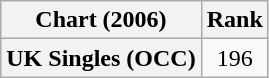<table class="wikitable plainrowheaders" style="text-align:center">
<tr>
<th>Chart (2006)</th>
<th>Rank</th>
</tr>
<tr>
<th scope="row">UK Singles (OCC)</th>
<td>196</td>
</tr>
</table>
